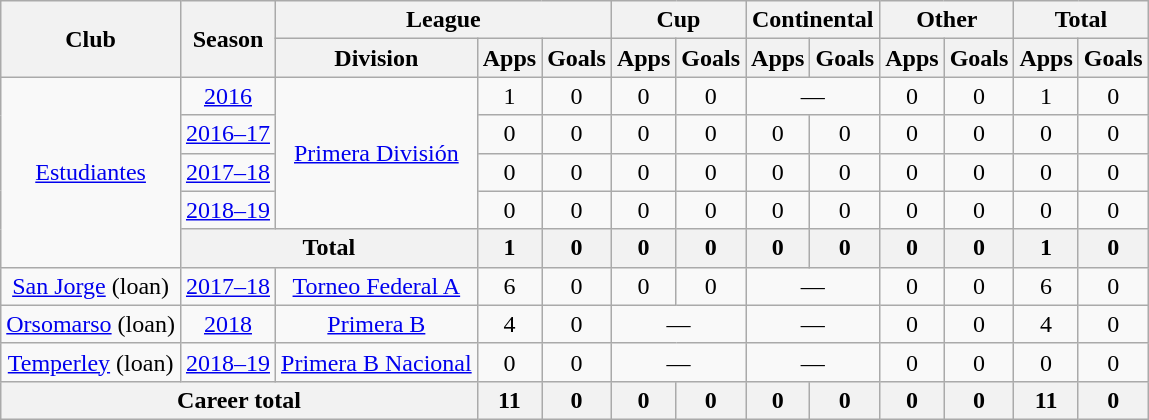<table class="wikitable" style="text-align:center">
<tr>
<th rowspan="2">Club</th>
<th rowspan="2">Season</th>
<th colspan="3">League</th>
<th colspan="2">Cup</th>
<th colspan="2">Continental</th>
<th colspan="2">Other</th>
<th colspan="2">Total</th>
</tr>
<tr>
<th>Division</th>
<th>Apps</th>
<th>Goals</th>
<th>Apps</th>
<th>Goals</th>
<th>Apps</th>
<th>Goals</th>
<th>Apps</th>
<th>Goals</th>
<th>Apps</th>
<th>Goals</th>
</tr>
<tr>
<td rowspan="5"><a href='#'>Estudiantes</a></td>
<td><a href='#'>2016</a></td>
<td rowspan="4"><a href='#'>Primera División</a></td>
<td>1</td>
<td>0</td>
<td>0</td>
<td>0</td>
<td colspan="2">—</td>
<td>0</td>
<td>0</td>
<td>1</td>
<td>0</td>
</tr>
<tr>
<td><a href='#'>2016–17</a></td>
<td>0</td>
<td>0</td>
<td>0</td>
<td>0</td>
<td>0</td>
<td>0</td>
<td>0</td>
<td>0</td>
<td>0</td>
<td>0</td>
</tr>
<tr>
<td><a href='#'>2017–18</a></td>
<td>0</td>
<td>0</td>
<td>0</td>
<td>0</td>
<td>0</td>
<td>0</td>
<td>0</td>
<td>0</td>
<td>0</td>
<td>0</td>
</tr>
<tr>
<td><a href='#'>2018–19</a></td>
<td>0</td>
<td>0</td>
<td>0</td>
<td>0</td>
<td>0</td>
<td>0</td>
<td>0</td>
<td>0</td>
<td>0</td>
<td>0</td>
</tr>
<tr>
<th colspan="2">Total</th>
<th>1</th>
<th>0</th>
<th>0</th>
<th>0</th>
<th>0</th>
<th>0</th>
<th>0</th>
<th>0</th>
<th>1</th>
<th>0</th>
</tr>
<tr>
<td rowspan="1"><a href='#'>San Jorge</a> (loan)</td>
<td><a href='#'>2017–18</a></td>
<td rowspan="1"><a href='#'>Torneo Federal A</a></td>
<td>6</td>
<td>0</td>
<td>0</td>
<td>0</td>
<td colspan="2">—</td>
<td>0</td>
<td>0</td>
<td>6</td>
<td>0</td>
</tr>
<tr>
<td rowspan="1"><a href='#'>Orsomarso</a> (loan)</td>
<td><a href='#'>2018</a></td>
<td rowspan="1"><a href='#'>Primera B</a></td>
<td>4</td>
<td>0</td>
<td colspan="2">—</td>
<td colspan="2">—</td>
<td>0</td>
<td>0</td>
<td>4</td>
<td>0</td>
</tr>
<tr>
<td rowspan="1"><a href='#'>Temperley</a> (loan)</td>
<td><a href='#'>2018–19</a></td>
<td rowspan="1"><a href='#'>Primera B Nacional</a></td>
<td>0</td>
<td>0</td>
<td colspan="2">—</td>
<td colspan="2">—</td>
<td>0</td>
<td>0</td>
<td>0</td>
<td>0</td>
</tr>
<tr>
<th colspan="3">Career total</th>
<th>11</th>
<th>0</th>
<th>0</th>
<th>0</th>
<th>0</th>
<th>0</th>
<th>0</th>
<th>0</th>
<th>11</th>
<th>0</th>
</tr>
</table>
